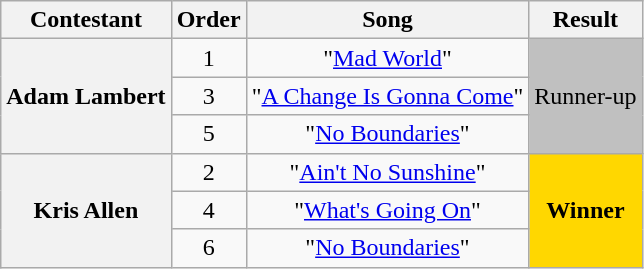<table class="wikitable unsortable" style="text-align:center;">
<tr>
<th scope="col">Contestant</th>
<th scope="col">Order</th>
<th scope="col">Song</th>
<th scope="col">Result</th>
</tr>
<tr>
<th scope="row" rowspan="3">Adam Lambert</th>
<td>1</td>
<td>"<a href='#'>Mad World</a>"</td>
<td rowspan="3" bgcolor="silver">Runner-up</td>
</tr>
<tr>
<td>3</td>
<td>"<a href='#'>A Change Is Gonna Come</a>"</td>
</tr>
<tr>
<td>5</td>
<td>"<a href='#'>No Boundaries</a>"</td>
</tr>
<tr>
<th scope="row" rowspan="3">Kris Allen</th>
<td>2</td>
<td>"<a href='#'>Ain't No Sunshine</a>"</td>
<td rowspan="3" bgcolor="gold"><strong>Winner</strong></td>
</tr>
<tr>
<td>4</td>
<td>"<a href='#'>What's Going On</a>"</td>
</tr>
<tr>
<td>6</td>
<td>"<a href='#'>No Boundaries</a>"</td>
</tr>
</table>
